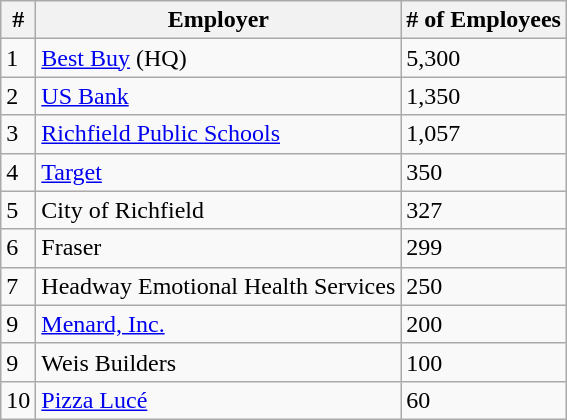<table class="wikitable">
<tr>
<th>#</th>
<th>Employer</th>
<th># of Employees</th>
</tr>
<tr>
<td>1</td>
<td><a href='#'>Best Buy</a> (HQ)</td>
<td>5,300</td>
</tr>
<tr>
<td>2</td>
<td><a href='#'>US Bank</a></td>
<td>1,350</td>
</tr>
<tr>
<td>3</td>
<td><a href='#'>Richfield Public Schools</a></td>
<td>1,057</td>
</tr>
<tr>
<td>4</td>
<td><a href='#'>Target</a></td>
<td>350</td>
</tr>
<tr>
<td>5</td>
<td>City of Richfield</td>
<td>327</td>
</tr>
<tr>
<td>6</td>
<td>Fraser</td>
<td>299</td>
</tr>
<tr>
<td>7</td>
<td>Headway Emotional Health Services</td>
<td>250</td>
</tr>
<tr>
<td>9</td>
<td><a href='#'>Menard, Inc.</a></td>
<td>200</td>
</tr>
<tr>
<td>9</td>
<td>Weis Builders</td>
<td>100</td>
</tr>
<tr>
<td>10</td>
<td><a href='#'>Pizza Lucé</a></td>
<td>60</td>
</tr>
</table>
